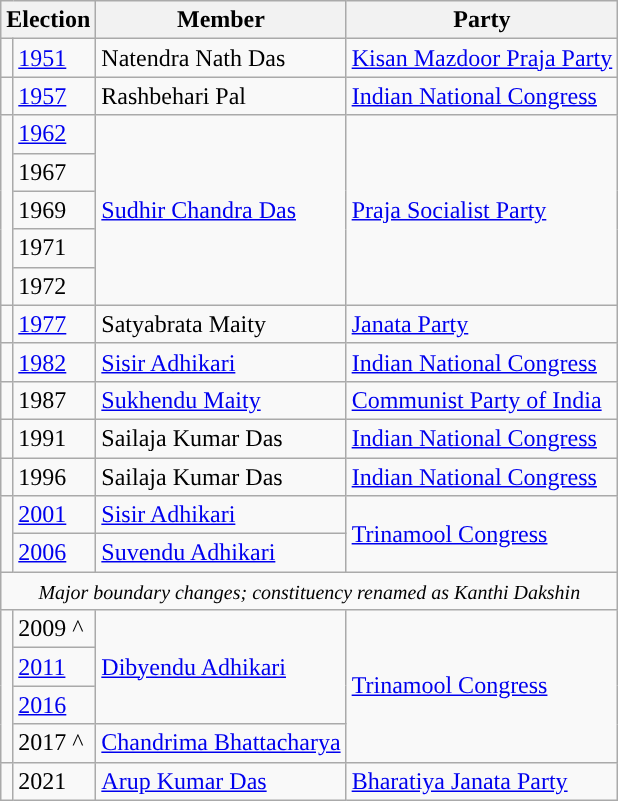<table class="wikitable sortable">
<tr>
<th colspan="2">Election</th>
<th>Member</th>
<th>Party</th>
</tr>
<tr>
<td style="background-color: "></td>
<td><a href='#'>1951</a></td>
<td>Natendra Nath Das</td>
<td><a href='#'>Kisan Mazdoor Praja Party</a></td>
</tr>
<tr>
<td style="background-color: "></td>
<td><a href='#'>1957</a></td>
<td>Rashbehari Pal</td>
<td><a href='#'>Indian National Congress</a></td>
</tr>
<tr>
<td rowspan="5" style="background-color: "></td>
<td><a href='#'>1962</a></td>
<td rowspan="5"><a href='#'>Sudhir Chandra Das</a></td>
<td rowspan="5"><a href='#'>Praja Socialist Party</a></td>
</tr>
<tr>
<td>1967</td>
</tr>
<tr>
<td>1969</td>
</tr>
<tr>
<td>1971</td>
</tr>
<tr>
<td>1972</td>
</tr>
<tr>
<td style="background-color: "></td>
<td><a href='#'>1977</a></td>
<td>Satyabrata Maity</td>
<td><a href='#'>Janata Party</a></td>
</tr>
<tr>
<td style="background-color: "></td>
<td><a href='#'>1982</a></td>
<td><a href='#'>Sisir Adhikari</a></td>
<td><a href='#'>Indian National Congress</a></td>
</tr>
<tr>
<td style="background-color: "></td>
<td>1987</td>
<td><a href='#'>Sukhendu Maity</a></td>
<td><a href='#'>Communist Party of India</a></td>
</tr>
<tr>
<td style="background-color: "></td>
<td>1991</td>
<td>Sailaja Kumar Das</td>
<td><a href='#'>Indian National Congress</a></td>
</tr>
<tr>
<td style="background-color: "></td>
<td>1996</td>
<td>Sailaja Kumar Das</td>
<td><a href='#'>Indian National Congress</a></td>
</tr>
<tr>
<td rowspan="2" style="background-color: "></td>
<td><a href='#'>2001</a></td>
<td><a href='#'>Sisir Adhikari</a></td>
<td rowspan="2"><a href='#'>Trinamool Congress</a></td>
</tr>
<tr>
<td><a href='#'>2006</a></td>
<td><a href='#'>Suvendu Adhikari</a></td>
</tr>
<tr>
<td colspan=4 align=center><small><em>Major boundary changes; constituency renamed as Kanthi Dakshin</em></small></td>
</tr>
<tr>
<td rowspan="4" style="background-color: "></td>
<td>2009 ^</td>
<td rowspan="3"><a href='#'>Dibyendu Adhikari</a></td>
<td rowspan="4"><a href='#'>Trinamool Congress</a></td>
</tr>
<tr>
<td><a href='#'>2011</a></td>
</tr>
<tr>
<td><a href='#'>2016</a></td>
</tr>
<tr>
<td>2017 ^</td>
<td><a href='#'>Chandrima Bhattacharya</a></td>
</tr>
<tr>
<td style="background-color: "></td>
<td>2021</td>
<td><a href='#'>Arup Kumar Das</a></td>
<td><a href='#'>Bharatiya Janata Party</a></td>
</tr>
</table>
